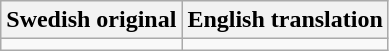<table class="wikitable">
<tr>
<th>Swedish original</th>
<th>English translation</th>
</tr>
<tr>
<td></td>
<td></td>
</tr>
</table>
